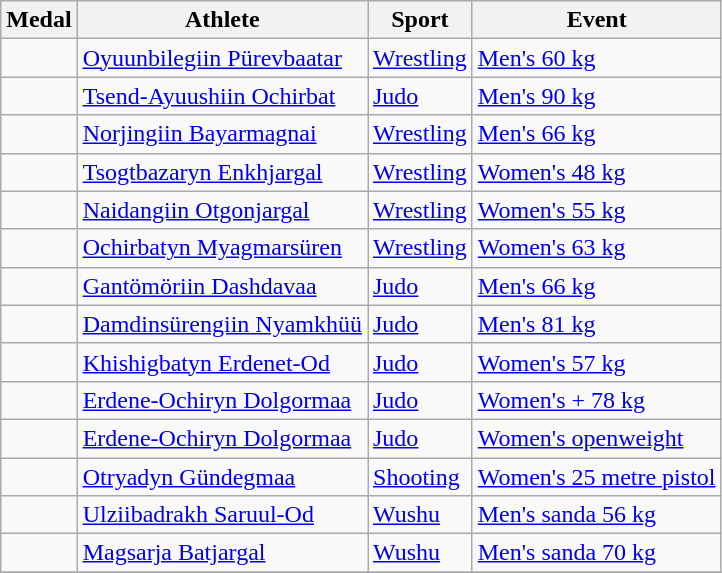<table class="wikitable">
<tr>
<th>Medal</th>
<th>Athlete</th>
<th>Sport</th>
<th>Event</th>
</tr>
<tr>
<td></td>
<td><a href='#'>Oyuunbilegiin Pürevbaatar</a></td>
<td><a href='#'>Wrestling</a></td>
<td><a href='#'>Men's 60 kg</a></td>
</tr>
<tr>
<td></td>
<td><a href='#'>Tsend-Ayuushiin Ochirbat</a></td>
<td><a href='#'>Judo</a></td>
<td><a href='#'>Men's 90 kg</a></td>
</tr>
<tr>
<td></td>
<td><a href='#'>Norjingiin Bayarmagnai</a></td>
<td><a href='#'>Wrestling</a></td>
<td><a href='#'>Men's 66 kg</a></td>
</tr>
<tr>
<td></td>
<td><a href='#'>Tsogtbazaryn Enkhjargal</a></td>
<td><a href='#'>Wrestling</a></td>
<td><a href='#'>Women's 48 kg</a></td>
</tr>
<tr>
<td></td>
<td><a href='#'>Naidangiin Otgonjargal</a></td>
<td><a href='#'>Wrestling</a></td>
<td><a href='#'>Women's 55 kg</a></td>
</tr>
<tr>
<td></td>
<td><a href='#'>Ochirbatyn Myagmarsüren</a></td>
<td><a href='#'>Wrestling</a></td>
<td><a href='#'>Women's 63 kg</a></td>
</tr>
<tr>
<td></td>
<td><a href='#'>Gantömöriin Dashdavaa</a></td>
<td><a href='#'>Judo</a></td>
<td><a href='#'>Men's 66 kg</a></td>
</tr>
<tr>
<td></td>
<td><a href='#'>Damdinsürengiin Nyamkhüü</a></td>
<td><a href='#'>Judo</a></td>
<td><a href='#'>Men's 81 kg</a></td>
</tr>
<tr>
<td></td>
<td><a href='#'>Khishigbatyn Erdenet-Od</a></td>
<td><a href='#'>Judo</a></td>
<td><a href='#'>Women's 57 kg</a></td>
</tr>
<tr>
<td></td>
<td><a href='#'>Erdene-Ochiryn Dolgormaa</a></td>
<td><a href='#'>Judo</a></td>
<td><a href='#'>Women's + 78 kg</a></td>
</tr>
<tr>
<td></td>
<td><a href='#'>Erdene-Ochiryn Dolgormaa</a></td>
<td><a href='#'>Judo</a></td>
<td><a href='#'>Women's openweight</a></td>
</tr>
<tr>
<td></td>
<td><a href='#'>Otryadyn Gündegmaa</a></td>
<td><a href='#'>Shooting</a></td>
<td><a href='#'>Women's 25 metre pistol</a></td>
</tr>
<tr>
<td></td>
<td><a href='#'>Ulziibadrakh Saruul-Od</a></td>
<td><a href='#'>Wushu</a></td>
<td><a href='#'>Men's sanda 56 kg</a></td>
</tr>
<tr>
<td></td>
<td><a href='#'>Magsarja Batjargal</a></td>
<td><a href='#'>Wushu</a></td>
<td><a href='#'>Men's sanda 70 kg</a></td>
</tr>
<tr>
</tr>
</table>
